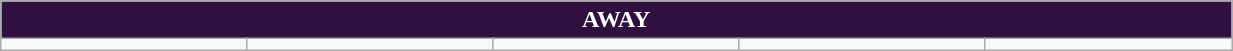<table class="wikitable collapsible collapsed" style="width:65%">
<tr>
<th colspan=5 ! style="color:white; background:#30103E">AWAY</th>
</tr>
<tr>
<td></td>
<td></td>
<td></td>
<td></td>
<td></td>
</tr>
</table>
